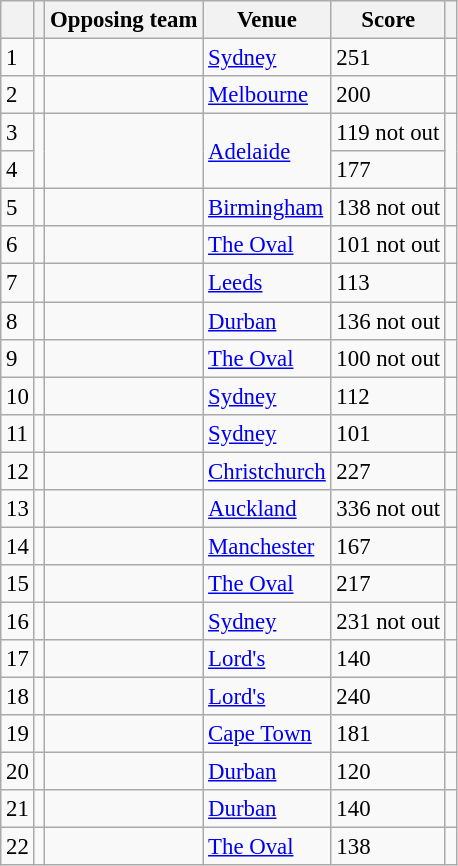<table class="wikitable sortable plainrowheaders" style="font-size:95%">
<tr>
<th></th>
<th></th>
<th>Opposing team</th>
<th>Venue</th>
<th>Score</th>
<th class="unsortable"></th>
</tr>
<tr>
<td>1</td>
<td></td>
<td></td>
<td><a href='#'>Sydney</a></td>
<td scope="row"> 251</td>
<td></td>
</tr>
<tr>
<td>2</td>
<td></td>
<td></td>
<td><a href='#'>Melbourne</a></td>
<td scope="row"> 200</td>
<td></td>
</tr>
<tr>
<td>3</td>
<td rowspan="2"></td>
<td rowspan="2"></td>
<td rowspan="2"><a href='#'>Adelaide</a></td>
<td scope="row"> 119 not out</td>
<td rowspan="2"></td>
</tr>
<tr>
<td>4</td>
<td scope="row"> 177</td>
</tr>
<tr>
<td>5</td>
<td></td>
<td></td>
<td><a href='#'>Birmingham</a></td>
<td scope="row"> 138 not out</td>
<td></td>
</tr>
<tr>
<td>6</td>
<td></td>
<td></td>
<td><a href='#'>The Oval</a></td>
<td scope="row"> 101 not out</td>
<td></td>
</tr>
<tr>
<td>7</td>
<td></td>
<td></td>
<td><a href='#'>Leeds</a></td>
<td scope="row"> 113</td>
<td></td>
</tr>
<tr>
<td>8</td>
<td></td>
<td></td>
<td><a href='#'>Durban</a></td>
<td scope="row"> 136 not out</td>
<td></td>
</tr>
<tr>
<td>9</td>
<td></td>
<td></td>
<td><a href='#'>The Oval</a></td>
<td scope="row"> 100 not out</td>
<td></td>
</tr>
<tr>
<td>10</td>
<td></td>
<td></td>
<td><a href='#'>Sydney</a></td>
<td scope="row"> 112</td>
<td></td>
</tr>
<tr>
<td>11</td>
<td></td>
<td></td>
<td><a href='#'>Sydney</a></td>
<td scope="row"> 101</td>
<td></td>
</tr>
<tr>
<td>12</td>
<td></td>
<td></td>
<td><a href='#'>Christchurch</a></td>
<td scope="row"> 227</td>
<td></td>
</tr>
<tr>
<td>13</td>
<td></td>
<td></td>
<td><a href='#'>Auckland</a></td>
<td scope="row"> 336 not out</td>
<td></td>
</tr>
<tr>
<td>14</td>
<td></td>
<td></td>
<td><a href='#'>Manchester</a></td>
<td scope="row"> 167</td>
<td></td>
</tr>
<tr>
<td>15</td>
<td></td>
<td></td>
<td><a href='#'>The Oval</a></td>
<td scope="row"> 217</td>
<td></td>
</tr>
<tr>
<td>16</td>
<td></td>
<td></td>
<td><a href='#'>Sydney</a></td>
<td scope="row"> 231 not out</td>
<td></td>
</tr>
<tr>
<td>17</td>
<td></td>
<td></td>
<td><a href='#'>Lord's</a></td>
<td scope="row"> 140</td>
<td></td>
</tr>
<tr>
<td>18</td>
<td></td>
<td></td>
<td><a href='#'>Lord's</a></td>
<td scope="row"> 240</td>
<td></td>
</tr>
<tr>
<td>19</td>
<td></td>
<td></td>
<td><a href='#'>Cape Town</a></td>
<td scope="row"> 181</td>
<td></td>
</tr>
<tr>
<td>20</td>
<td></td>
<td></td>
<td><a href='#'>Durban</a></td>
<td scope="row"> 120</td>
<td></td>
</tr>
<tr>
<td>21</td>
<td></td>
<td></td>
<td><a href='#'>Durban</a></td>
<td scope="row"> 140</td>
<td></td>
</tr>
<tr>
<td>22</td>
<td></td>
<td></td>
<td><a href='#'>The Oval</a></td>
<td scope="row"> 138</td>
<td></td>
</tr>
</table>
